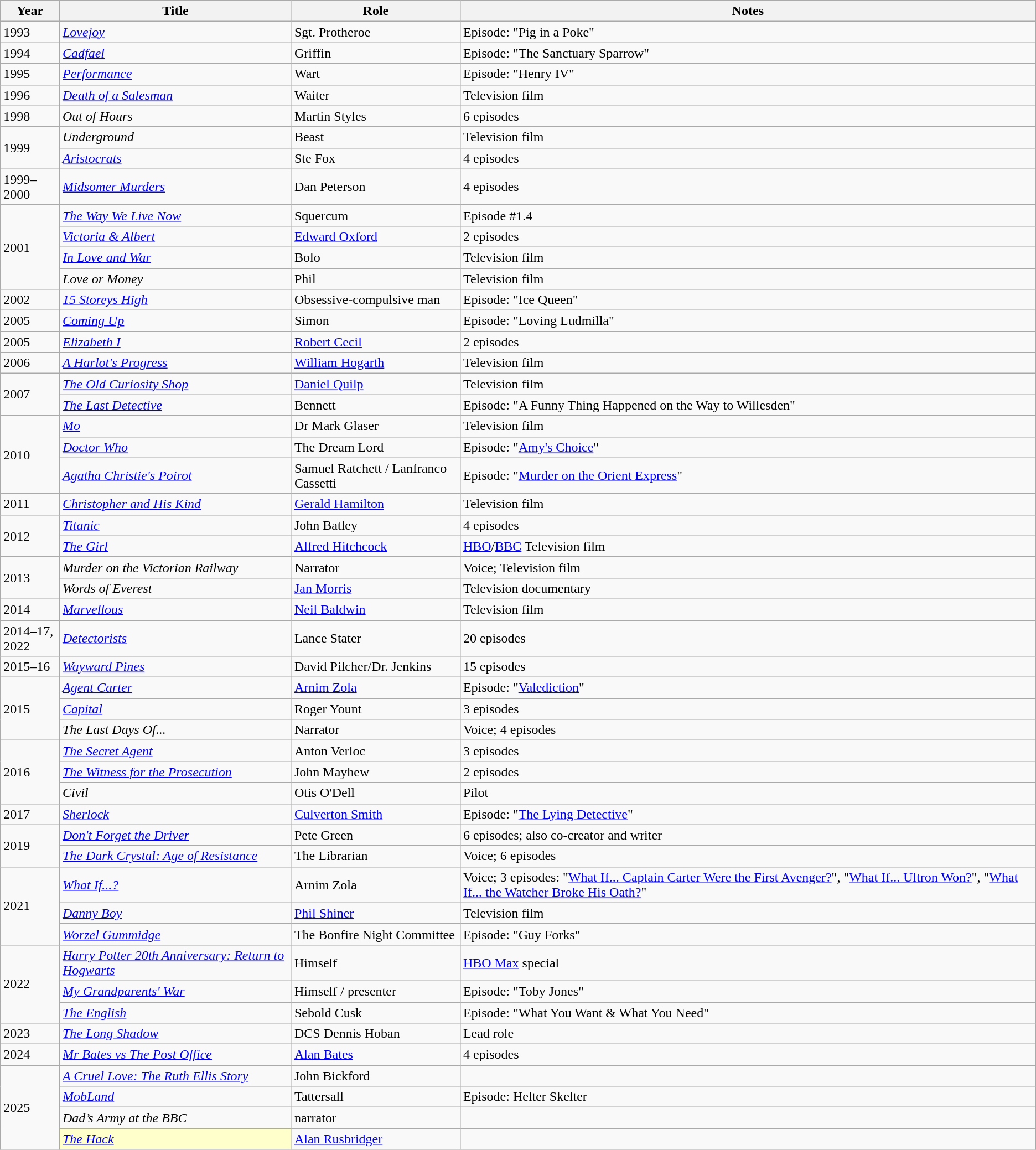<table class="wikitable sortable">
<tr>
<th>Year</th>
<th>Title</th>
<th>Role</th>
<th class = "unsortable">Notes</th>
</tr>
<tr>
<td>1993</td>
<td><em><a href='#'>Lovejoy</a></em></td>
<td>Sgt. Protheroe</td>
<td>Episode: "Pig in a Poke"</td>
</tr>
<tr>
<td>1994</td>
<td><em><a href='#'>Cadfael</a></em></td>
<td>Griffin</td>
<td>Episode: "The Sanctuary Sparrow"</td>
</tr>
<tr>
<td>1995</td>
<td><em><a href='#'>Performance</a></em></td>
<td>Wart</td>
<td>Episode: "Henry IV"</td>
</tr>
<tr>
<td>1996</td>
<td><em><a href='#'>Death of a Salesman</a></em></td>
<td>Waiter</td>
<td>Television film</td>
</tr>
<tr>
<td>1998</td>
<td><em>Out of Hours</em></td>
<td>Martin Styles</td>
<td>6 episodes</td>
</tr>
<tr>
<td rowspan="2">1999</td>
<td><em>Underground</em></td>
<td>Beast</td>
<td>Television film</td>
</tr>
<tr>
<td><em><a href='#'>Aristocrats</a></em></td>
<td>Ste Fox</td>
<td>4 episodes</td>
</tr>
<tr>
<td>1999–2000</td>
<td><em><a href='#'>Midsomer Murders</a></em></td>
<td>Dan Peterson</td>
<td>4 episodes</td>
</tr>
<tr>
<td rowspan=4>2001</td>
<td><em><a href='#'>The Way We Live Now</a></em></td>
<td>Squercum</td>
<td>Episode #1.4</td>
</tr>
<tr>
<td><em><a href='#'>Victoria & Albert</a></em></td>
<td><a href='#'>Edward Oxford</a></td>
<td>2 episodes</td>
</tr>
<tr>
<td><em><a href='#'>In Love and War</a></em></td>
<td>Bolo</td>
<td>Television film</td>
</tr>
<tr>
<td><em>Love or Money</em></td>
<td>Phil</td>
<td>Television film</td>
</tr>
<tr>
<td>2002</td>
<td><em><a href='#'>15 Storeys High</a></em></td>
<td>Obsessive-compulsive man</td>
<td>Episode: "Ice Queen"</td>
</tr>
<tr>
<td rowpsan="2">2005</td>
<td><em><a href='#'>Coming Up</a></em></td>
<td>Simon</td>
<td>Episode: "Loving Ludmilla"</td>
</tr>
<tr>
<td>2005</td>
<td><em><a href='#'>Elizabeth I</a></em></td>
<td><a href='#'>Robert Cecil</a></td>
<td>2 episodes</td>
</tr>
<tr>
<td>2006</td>
<td><em><a href='#'>A Harlot's Progress</a></em></td>
<td><a href='#'>William Hogarth</a></td>
<td>Television film</td>
</tr>
<tr>
<td rowspan=2>2007</td>
<td><em><a href='#'>The Old Curiosity Shop</a></em></td>
<td><a href='#'>Daniel Quilp</a></td>
<td>Television film</td>
</tr>
<tr>
<td><em><a href='#'>The Last Detective</a></em></td>
<td>Bennett</td>
<td>Episode: "A Funny Thing Happened on the Way to Willesden"</td>
</tr>
<tr>
<td rowspan=3>2010</td>
<td><em><a href='#'>Mo</a></em></td>
<td>Dr Mark Glaser</td>
<td>Television film</td>
</tr>
<tr>
<td><em><a href='#'>Doctor Who</a></em></td>
<td>The Dream Lord</td>
<td>Episode: "<a href='#'>Amy's Choice</a>"</td>
</tr>
<tr>
<td><em><a href='#'>Agatha Christie's Poirot</a></em></td>
<td>Samuel Ratchett / Lanfranco Cassetti</td>
<td>Episode: "<a href='#'>Murder on the Orient Express</a>"</td>
</tr>
<tr>
<td>2011</td>
<td><em><a href='#'>Christopher and His Kind</a></em></td>
<td><a href='#'>Gerald Hamilton</a></td>
<td>Television film</td>
</tr>
<tr>
<td rowspan=2>2012</td>
<td><em><a href='#'>Titanic</a></em></td>
<td>John Batley</td>
<td>4 episodes</td>
</tr>
<tr>
<td><em><a href='#'>The Girl</a></em></td>
<td><a href='#'>Alfred Hitchcock</a></td>
<td><a href='#'>HBO</a>/<a href='#'>BBC</a> Television film</td>
</tr>
<tr>
<td rowspan=2>2013</td>
<td><em>Murder on the Victorian Railway</em></td>
<td>Narrator</td>
<td>Voice; Television film</td>
</tr>
<tr>
<td><em>Words of Everest</em></td>
<td><a href='#'>Jan Morris</a></td>
<td>Television documentary</td>
</tr>
<tr>
<td>2014</td>
<td><em><a href='#'>Marvellous</a></em></td>
<td><a href='#'>Neil Baldwin</a></td>
<td>Television film</td>
</tr>
<tr>
<td>2014–17,<br>2022</td>
<td><em><a href='#'>Detectorists</a></em></td>
<td>Lance Stater</td>
<td>20 episodes</td>
</tr>
<tr>
<td>2015–16</td>
<td><em><a href='#'>Wayward Pines</a></em></td>
<td>David Pilcher/Dr. Jenkins</td>
<td>15 episodes</td>
</tr>
<tr>
<td rowspan=3>2015</td>
<td><em><a href='#'>Agent Carter</a></em></td>
<td><a href='#'>Arnim Zola</a></td>
<td>Episode: "<a href='#'>Valediction</a>"</td>
</tr>
<tr>
<td><em><a href='#'>Capital</a></em></td>
<td>Roger Yount</td>
<td>3 episodes</td>
</tr>
<tr>
<td><em>The Last Days Of...</em></td>
<td>Narrator</td>
<td>Voice; 4 episodes</td>
</tr>
<tr>
<td rowspan=3>2016</td>
<td><em><a href='#'>The Secret Agent</a></em></td>
<td>Anton Verloc</td>
<td>3 episodes</td>
</tr>
<tr>
<td><em><a href='#'>The Witness for the Prosecution</a></em></td>
<td>John Mayhew</td>
<td>2 episodes</td>
</tr>
<tr>
<td><em>Civil</em></td>
<td>Otis O'Dell</td>
<td>Pilot</td>
</tr>
<tr>
<td>2017</td>
<td><em><a href='#'>Sherlock</a></em></td>
<td><a href='#'>Culverton Smith</a></td>
<td>Episode: "<a href='#'>The Lying Detective</a>"</td>
</tr>
<tr>
<td rowspan=2>2019</td>
<td><em><a href='#'>Don't Forget the Driver</a></em></td>
<td>Pete Green</td>
<td>6 episodes; also co-creator and writer</td>
</tr>
<tr>
<td><em><a href='#'>The Dark Crystal: Age of Resistance</a></em></td>
<td>The Librarian</td>
<td>Voice; 6 episodes</td>
</tr>
<tr>
<td rowspan=3>2021</td>
<td><em><a href='#'>What If...?</a></em></td>
<td>Arnim Zola</td>
<td>Voice; 3 episodes: "<a href='#'>What If... Captain Carter Were the First Avenger?</a>", "<a href='#'>What If... Ultron Won?</a>", "<a href='#'>What If... the Watcher Broke His Oath?</a>"</td>
</tr>
<tr>
<td><em><a href='#'>Danny Boy</a></em></td>
<td><a href='#'>Phil Shiner</a></td>
<td>Television film</td>
</tr>
<tr>
<td><em><a href='#'>Worzel Gummidge</a></em></td>
<td>The Bonfire Night Committee</td>
<td>Episode: "Guy Forks"</td>
</tr>
<tr>
<td rowspan=3>2022</td>
<td><em><a href='#'>Harry Potter 20th Anniversary: Return to Hogwarts</a></em></td>
<td>Himself</td>
<td><a href='#'>HBO Max</a> special</td>
</tr>
<tr>
<td><em><a href='#'>My Grandparents' War</a></em></td>
<td>Himself / presenter</td>
<td>Episode: "Toby Jones"</td>
</tr>
<tr>
<td><em><a href='#'>The English</a></em></td>
<td>Sebold Cusk</td>
<td>Episode: "What You Want & What You Need"</td>
</tr>
<tr>
<td>2023</td>
<td><em><a href='#'>The Long Shadow</a></em></td>
<td>DCS Dennis Hoban</td>
<td>Lead role</td>
</tr>
<tr>
<td>2024</td>
<td><em><a href='#'>Mr Bates vs The Post Office</a></em></td>
<td><a href='#'>Alan Bates</a></td>
<td>4 episodes</td>
</tr>
<tr>
<td rowspan=4>2025</td>
<td><em><a href='#'>A Cruel Love: The Ruth Ellis Story</a></em></td>
<td>John Bickford</td>
<td></td>
</tr>
<tr>
<td><em><a href='#'>MobLand</a></em></td>
<td>Tattersall</td>
<td>Episode: Helter Skelter</td>
</tr>
<tr>
<td><em>Dad’s Army at the BBC</em></td>
<td>narrator</td>
<td></td>
</tr>
<tr>
<td style="background:#FFFFCC;"><em><a href='#'>The Hack</a></em> </td>
<td><a href='#'>Alan Rusbridger</a></td>
<td></td>
</tr>
</table>
